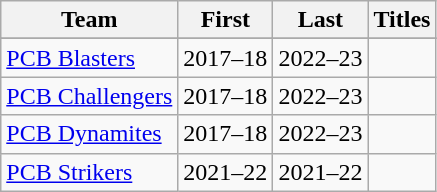<table class="wikitable sortable plainrowheaders" style="text-align:center;">
<tr>
<th scope="col">Team</th>
<th scope="col">First</th>
<th scope="col">Last</th>
<th scope="col">Titles</th>
</tr>
<tr bgcolor="#efefef">
</tr>
<tr align="left">
<td><a href='#'>PCB Blasters</a></td>
<td>2017–18</td>
<td>2022–23</td>
<td></td>
</tr>
<tr align="left">
<td><a href='#'>PCB Challengers</a></td>
<td>2017–18</td>
<td>2022–23</td>
<td></td>
</tr>
<tr align="left">
<td><a href='#'>PCB Dynamites</a></td>
<td>2017–18</td>
<td>2022–23</td>
<td></td>
</tr>
<tr align="left">
<td><a href='#'>PCB Strikers</a></td>
<td>2021–22</td>
<td>2021–22</td>
<td></td>
</tr>
</table>
